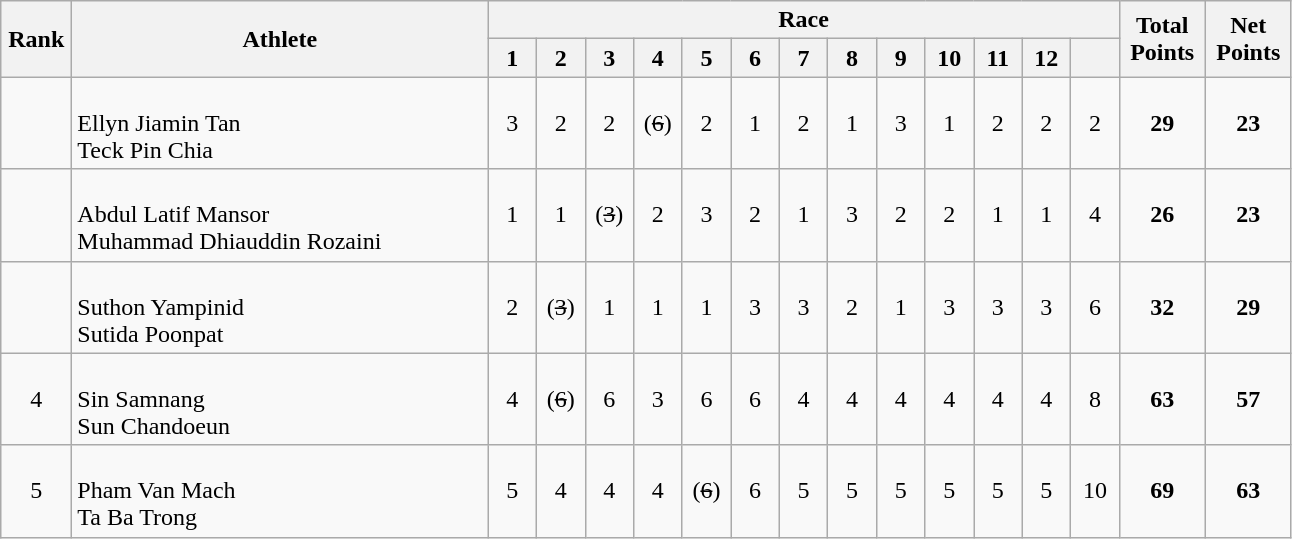<table | class="wikitable" style="text-align:center">
<tr>
<th rowspan="2" width=40>Rank</th>
<th rowspan="2" width=270>Athlete</th>
<th colspan="13">Race</th>
<th rowspan="2" width=50>Total Points</th>
<th rowspan="2" width=50>Net Points</th>
</tr>
<tr>
<th width=25>1</th>
<th width=25>2</th>
<th width=25>3</th>
<th width=25>4</th>
<th width=25>5</th>
<th width=25>6</th>
<th width=25>7</th>
<th width=25>8</th>
<th width=25>9</th>
<th width=25>10</th>
<th width=25>11</th>
<th width=25>12</th>
<th width=25></th>
</tr>
<tr>
<td></td>
<td align="left"><br>Ellyn Jiamin Tan<br>Teck Pin Chia</td>
<td>3</td>
<td>2</td>
<td>2</td>
<td>(<s>6</s>)<br></td>
<td>2</td>
<td>1</td>
<td>2</td>
<td>1</td>
<td>3</td>
<td>1</td>
<td>2</td>
<td>2</td>
<td>2</td>
<td><strong>29</strong></td>
<td><strong>23</strong></td>
</tr>
<tr>
<td></td>
<td align="left"><br>Abdul Latif Mansor<br>Muhammad Dhiauddin Rozaini</td>
<td>1</td>
<td>1</td>
<td>(<s>3</s>)</td>
<td>2</td>
<td>3</td>
<td>2</td>
<td>1</td>
<td>3</td>
<td>2</td>
<td>2</td>
<td>1</td>
<td>1</td>
<td>4</td>
<td><strong>26</strong></td>
<td><strong>23</strong></td>
</tr>
<tr>
<td></td>
<td align="left"><br>Suthon Yampinid<br>Sutida Poonpat</td>
<td>2</td>
<td>(<s>3</s>)</td>
<td>1</td>
<td>1</td>
<td>1</td>
<td>3</td>
<td>3</td>
<td>2</td>
<td>1</td>
<td>3</td>
<td>3</td>
<td>3</td>
<td>6</td>
<td><strong>32</strong></td>
<td><strong>29</strong></td>
</tr>
<tr>
<td>4</td>
<td align="left"><br>Sin Samnang<br>Sun Chandoeun</td>
<td>4</td>
<td>(<s>6</s>)<br></td>
<td>6<br></td>
<td>3</td>
<td>6<br></td>
<td>6<br></td>
<td>4</td>
<td>4</td>
<td>4</td>
<td>4</td>
<td>4</td>
<td>4</td>
<td>8</td>
<td><strong>63</strong></td>
<td><strong>57</strong></td>
</tr>
<tr>
<td>5</td>
<td align="left"><br>Pham Van Mach<br>Ta Ba Trong</td>
<td>5</td>
<td>4</td>
<td>4</td>
<td>4</td>
<td>(<s>6</s>)<br></td>
<td>6<br></td>
<td>5</td>
<td>5</td>
<td>5</td>
<td>5</td>
<td>5</td>
<td>5</td>
<td>10</td>
<td><strong>69</strong></td>
<td><strong>63</strong></td>
</tr>
</table>
